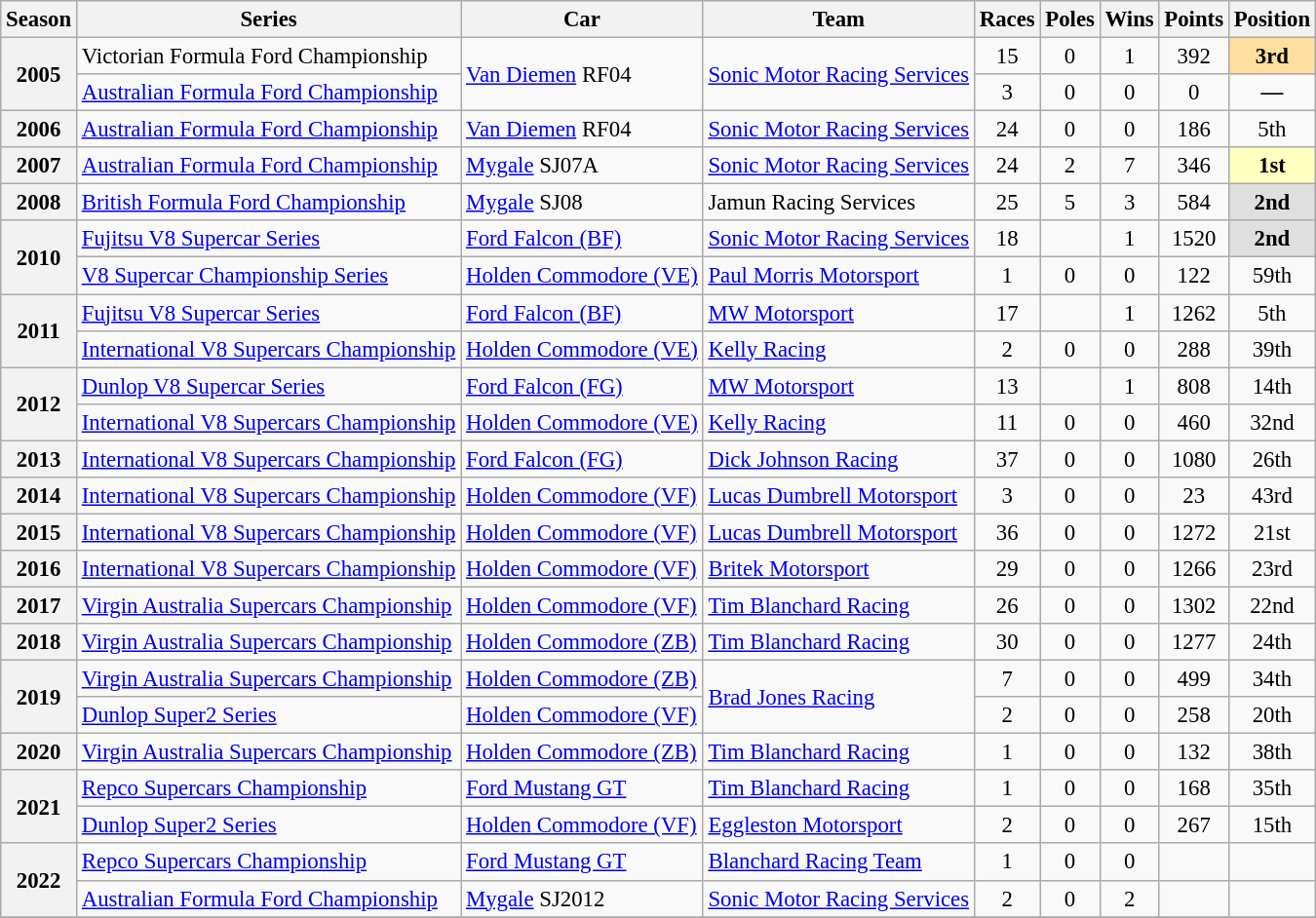<table class="wikitable" style="font-size: 95%;">
<tr>
<th>Season</th>
<th>Series</th>
<th>Car</th>
<th>Team</th>
<th>Races</th>
<th>Poles</th>
<th>Wins</th>
<th>Points</th>
<th>Position</th>
</tr>
<tr>
<th rowspan=2>2005</th>
<td>Victorian Formula Ford Championship</td>
<td rowspan=2><a href='#'>Van Diemen</a> RF04</td>
<td rowspan=2><a href='#'>Sonic Motor Racing Services</a></td>
<td align=center>15</td>
<td align=center>0</td>
<td align=center>1</td>
<td align=center>392</td>
<td align="center" style="background:#FFDF9F;"><strong>3rd</strong></td>
</tr>
<tr>
<td><a href='#'>Australian Formula Ford Championship</a></td>
<td align=center>3</td>
<td align=center>0</td>
<td align=center>0</td>
<td align=center>0</td>
<td align=center><strong>—</strong></td>
</tr>
<tr>
<th>2006</th>
<td><a href='#'>Australian Formula Ford Championship</a></td>
<td><a href='#'>Van Diemen</a> RF04</td>
<td><a href='#'>Sonic Motor Racing Services</a></td>
<td align=center>24</td>
<td align=center>0</td>
<td align=center>0</td>
<td align=center>186</td>
<td align=center>5th</td>
</tr>
<tr>
<th>2007</th>
<td><a href='#'>Australian Formula Ford Championship</a></td>
<td><a href='#'>Mygale</a> SJ07A</td>
<td><a href='#'>Sonic Motor Racing Services</a></td>
<td align=center>24</td>
<td align=center>2</td>
<td align=center>7</td>
<td align=center>346</td>
<td align="center" style="background:#FFFFBF;"><strong>1st</strong></td>
</tr>
<tr>
<th>2008</th>
<td><a href='#'>British Formula Ford Championship</a></td>
<td><a href='#'>Mygale</a> SJ08</td>
<td>Jamun Racing Services</td>
<td align=center>25</td>
<td align=center>5</td>
<td align=center>3</td>
<td align=center>584</td>
<td align="center" style="background:#DFDFDF;"><strong>2nd</strong></td>
</tr>
<tr>
<th rowspan=2>2010</th>
<td><a href='#'>Fujitsu V8 Supercar Series</a></td>
<td><a href='#'>Ford Falcon (BF)</a></td>
<td><a href='#'>Sonic Motor Racing Services</a></td>
<td align=center>18</td>
<td></td>
<td align=center>1</td>
<td align=center>1520</td>
<td align="center" style="background:#DFDFDF;"><strong>2nd</strong></td>
</tr>
<tr>
<td><a href='#'>V8 Supercar Championship Series</a></td>
<td><a href='#'>Holden Commodore (VE)</a></td>
<td><a href='#'>Paul Morris Motorsport</a></td>
<td align=center>1</td>
<td align=center>0</td>
<td align=center>0</td>
<td align=center>122</td>
<td align=center>59th</td>
</tr>
<tr>
<th rowspan=2>2011</th>
<td><a href='#'>Fujitsu V8 Supercar Series</a></td>
<td><a href='#'>Ford Falcon (BF)</a></td>
<td><a href='#'>MW Motorsport</a></td>
<td align=center>17</td>
<td></td>
<td align=center>1</td>
<td align=center>1262</td>
<td align=center>5th</td>
</tr>
<tr>
<td><a href='#'>International V8 Supercars Championship</a></td>
<td><a href='#'>Holden Commodore (VE)</a></td>
<td><a href='#'>Kelly Racing</a></td>
<td align=center>2</td>
<td align=center>0</td>
<td align=center>0</td>
<td align=center>288</td>
<td align=center>39th</td>
</tr>
<tr>
<th rowspan=2>2012</th>
<td><a href='#'>Dunlop V8 Supercar Series</a></td>
<td><a href='#'>Ford Falcon (FG)</a></td>
<td><a href='#'>MW Motorsport</a></td>
<td align=center>13</td>
<td></td>
<td align=center>1</td>
<td align=center>808</td>
<td align=center>14th</td>
</tr>
<tr>
<td><a href='#'>International V8 Supercars Championship</a></td>
<td><a href='#'>Holden Commodore (VE)</a></td>
<td><a href='#'>Kelly Racing</a></td>
<td align=center>11</td>
<td align=center>0</td>
<td align=center>0</td>
<td align=center>460</td>
<td align=center>32nd</td>
</tr>
<tr>
<th>2013</th>
<td><a href='#'>International V8 Supercars Championship</a></td>
<td><a href='#'>Ford Falcon (FG)</a></td>
<td><a href='#'>Dick Johnson Racing</a></td>
<td align=center>37</td>
<td align=center>0</td>
<td align=center>0</td>
<td align=center>1080</td>
<td align=center>26th</td>
</tr>
<tr>
<th>2014</th>
<td><a href='#'>International V8 Supercars Championship</a></td>
<td><a href='#'>Holden Commodore (VF)</a></td>
<td><a href='#'>Lucas Dumbrell Motorsport</a></td>
<td align=center>3</td>
<td align=center>0</td>
<td align=center>0</td>
<td align=center>23</td>
<td align=center>43rd</td>
</tr>
<tr>
<th>2015</th>
<td><a href='#'>International V8 Supercars Championship</a></td>
<td><a href='#'>Holden Commodore (VF)</a></td>
<td><a href='#'>Lucas Dumbrell Motorsport</a></td>
<td align=center>36</td>
<td align=center>0</td>
<td align=center>0</td>
<td align=center>1272</td>
<td align=center>21st</td>
</tr>
<tr>
<th>2016</th>
<td><a href='#'>International V8 Supercars Championship</a></td>
<td><a href='#'>Holden Commodore (VF)</a></td>
<td><a href='#'>Britek Motorsport</a></td>
<td align=center>29</td>
<td align=center>0</td>
<td align=center>0</td>
<td align=center>1266</td>
<td align=center>23rd</td>
</tr>
<tr>
<th>2017</th>
<td><a href='#'>Virgin Australia Supercars Championship</a></td>
<td><a href='#'>Holden Commodore (VF)</a></td>
<td><a href='#'>Tim Blanchard Racing</a></td>
<td align=center>26</td>
<td align=center>0</td>
<td align=center>0</td>
<td align=center>1302</td>
<td align=center>22nd</td>
</tr>
<tr>
<th>2018</th>
<td><a href='#'>Virgin Australia Supercars Championship</a></td>
<td><a href='#'>Holden Commodore (ZB)</a></td>
<td><a href='#'>Tim Blanchard Racing</a></td>
<td align=center>30</td>
<td align=center>0</td>
<td align=center>0</td>
<td align=center>1277</td>
<td align=center>24th</td>
</tr>
<tr>
<th rowspan=2>2019</th>
<td><a href='#'>Virgin Australia Supercars Championship</a></td>
<td><a href='#'>Holden Commodore (ZB)</a></td>
<td rowspan=2><a href='#'>Brad Jones Racing</a></td>
<td align=center>7</td>
<td align=center>0</td>
<td align=center>0</td>
<td align=center>499</td>
<td align=center>34th</td>
</tr>
<tr>
<td><a href='#'>Dunlop Super2 Series</a></td>
<td><a href='#'>Holden Commodore (VF)</a></td>
<td align=center>2</td>
<td align=center>0</td>
<td align=center>0</td>
<td align=center>258</td>
<td align=center>20th</td>
</tr>
<tr>
<th>2020</th>
<td><a href='#'>Virgin Australia Supercars Championship</a></td>
<td><a href='#'>Holden Commodore (ZB)</a></td>
<td><a href='#'>Tim Blanchard Racing</a></td>
<td align=center>1</td>
<td align=center>0</td>
<td align=center>0</td>
<td align=center>132</td>
<td align=center>38th</td>
</tr>
<tr>
<th rowspan=2>2021</th>
<td><a href='#'>Repco Supercars Championship</a></td>
<td><a href='#'>Ford Mustang GT</a></td>
<td><a href='#'>Tim Blanchard Racing</a></td>
<td align=center>1</td>
<td align=center>0</td>
<td align=center>0</td>
<td align=center>168</td>
<td align=center>35th</td>
</tr>
<tr>
<td><a href='#'>Dunlop Super2 Series</a></td>
<td><a href='#'>Holden Commodore (VF)</a></td>
<td><a href='#'>Eggleston Motorsport</a></td>
<td align=center>2</td>
<td align=center>0</td>
<td align=center>0</td>
<td align=center>267</td>
<td align=center>15th</td>
</tr>
<tr>
<th rowspan=2>2022</th>
<td><a href='#'>Repco Supercars Championship</a></td>
<td><a href='#'>Ford Mustang GT</a></td>
<td><a href='#'>Blanchard Racing Team</a></td>
<td align=center>1</td>
<td align=center>0</td>
<td align=center>0</td>
<td align=center></td>
<td align=center></td>
</tr>
<tr>
<td><a href='#'>Australian Formula Ford Championship</a></td>
<td><a href='#'>Mygale</a> SJ2012</td>
<td><a href='#'>Sonic Motor Racing Services</a></td>
<td align=center>2</td>
<td align=center>0</td>
<td align=center>2</td>
<td align=center></td>
<td align=center></td>
</tr>
<tr>
</tr>
</table>
